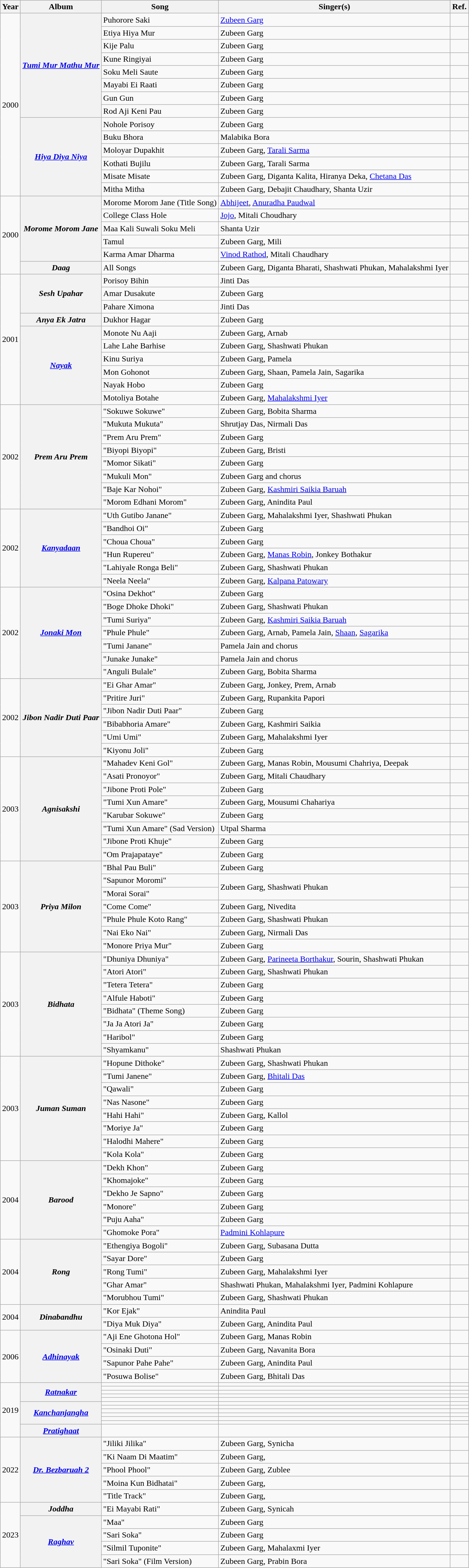<table class="wikitable plainrowheaders">
<tr>
<th scope="col">Year</th>
<th>Album</th>
<th scope="col">Song</th>
<th scope="col">Singer(s)</th>
<th scope="col">Ref.</th>
</tr>
<tr>
<td rowspan="14">2000</td>
<th rowspan="8"><em><a href='#'>Tumi Mur Mathu Mur</a></em></th>
<td>Puhorore Saki</td>
<td><a href='#'>Zubeen Garg</a></td>
<td></td>
</tr>
<tr>
<td>Etiya Hiya Mur</td>
<td>Zubeen Garg</td>
<td></td>
</tr>
<tr>
<td>Kije Palu</td>
<td>Zubeen Garg</td>
<td></td>
</tr>
<tr>
<td>Kune Ringiyai</td>
<td>Zubeen Garg</td>
<td></td>
</tr>
<tr>
<td>Soku Meli Saute</td>
<td>Zubeen Garg</td>
<td></td>
</tr>
<tr>
<td>Mayabi Ei Raati</td>
<td>Zubeen Garg</td>
<td></td>
</tr>
<tr>
<td>Gun Gun</td>
<td>Zubeen Garg</td>
<td></td>
</tr>
<tr>
<td>Rod Aji Keni Pau</td>
<td>Zubeen Garg</td>
<td></td>
</tr>
<tr>
<th rowspan="6"><em><a href='#'>Hiya Diya Niya</a></em></th>
<td>Nohole Porisoy</td>
<td>Zubeen Garg</td>
<td></td>
</tr>
<tr>
<td>Buku Bhora</td>
<td>Malabika Bora</td>
<td></td>
</tr>
<tr>
<td>Moloyar Dupakhit</td>
<td>Zubeen Garg, <a href='#'>Tarali Sarma</a></td>
<td></td>
</tr>
<tr>
<td>Kothati Bujilu</td>
<td>Zubeen Garg, Tarali Sarma</td>
<td></td>
</tr>
<tr>
<td>Misate Misate</td>
<td>Zubeen Garg, Diganta Kalita, Hiranya Deka, <a href='#'>Chetana Das</a></td>
<td></td>
</tr>
<tr>
<td>Mitha Mitha</td>
<td>Zubeen Garg, Debajit Chaudhary, Shanta Uzir</td>
<td></td>
</tr>
<tr>
<td rowspan="6">2000</td>
<th rowspan="5"><em>Morome Morom Jane</em></th>
<td>Morome Morom Jane (Title Song)</td>
<td><a href='#'>Abhijeet</a>, <a href='#'>Anuradha Paudwal</a></td>
<td></td>
</tr>
<tr>
<td>College Class Hole</td>
<td><a href='#'>Jojo</a>, Mitali Choudhary</td>
<td></td>
</tr>
<tr>
<td>Maa Kali Suwali Soku Meli</td>
<td>Shanta Uzir</td>
<td></td>
</tr>
<tr>
<td>Tamul</td>
<td>Zubeen Garg, Mili</td>
<td></td>
</tr>
<tr>
<td>Karma Amar Dharma</td>
<td><a href='#'>Vinod Rathod</a>, Mitali Chaudhary</td>
</tr>
<tr>
<th><em>Daag</em></th>
<td>All Songs</td>
<td>Zubeen Garg, Diganta Bharati, Shashwati Phukan, Mahalakshmi Iyer</td>
<td></td>
</tr>
<tr>
<td rowspan="10">2001</td>
<th rowspan="3"><em>Sesh Upahar</em></th>
<td>Porisoy Bihin</td>
<td>Jinti Das</td>
<td></td>
</tr>
<tr>
<td>Amar Dusakute</td>
<td>Zubeen Garg</td>
<td></td>
</tr>
<tr>
<td>Pahare Ximona</td>
<td>Jinti Das</td>
<td></td>
</tr>
<tr>
<th><em>Anya Ek Jatra</em></th>
<td>Dukhor Hagar</td>
<td>Zubeen Garg</td>
<td></td>
</tr>
<tr>
<th rowspan="6"><em><a href='#'>Nayak</a></em></th>
<td>Monote Nu Aaji</td>
<td>Zubeen Garg, Arnab</td>
<td></td>
</tr>
<tr>
<td>Lahe Lahe Barhise</td>
<td>Zubeen Garg, Shashwati Phukan</td>
<td></td>
</tr>
<tr>
<td>Kinu Suriya</td>
<td>Zubeen Garg, Pamela</td>
<td></td>
</tr>
<tr>
<td>Mon Gohonot</td>
<td>Zubeen Garg, Shaan, Pamela Jain, Sagarika</td>
<td></td>
</tr>
<tr>
<td>Nayak Hobo</td>
<td>Zubeen Garg</td>
<td></td>
</tr>
<tr>
<td>Motoliya Botahe</td>
<td>Zubeen Garg, <a href='#'>Mahalakshmi Iyer</a></td>
<td></td>
</tr>
<tr>
<td rowspan ="8">2002</td>
<th rowspan="8"><em>Prem Aru Prem</em></th>
<td>"Sokuwe Sokuwe"</td>
<td>Zubeen Garg, Bobita Sharma</td>
<td></td>
</tr>
<tr>
<td>"Mukuta Mukuta"</td>
<td>Shrutjay Das, Nirmali Das</td>
<td></td>
</tr>
<tr>
<td>"Prem Aru Prem"</td>
<td>Zubeen Garg</td>
<td></td>
</tr>
<tr>
<td>"Biyopi Biyopi"</td>
<td>Zubeen Garg, Bristi</td>
<td></td>
</tr>
<tr>
<td>"Momor Sikati"</td>
<td>Zubeen Garg</td>
<td></td>
</tr>
<tr>
<td>"Mukuli Mon"</td>
<td>Zubeen Garg and chorus</td>
<td></td>
</tr>
<tr>
<td>"Baje Kar Nohoi"</td>
<td>Zubeen Garg, <a href='#'>Kashmiri Saikia Baruah</a></td>
<td></td>
</tr>
<tr>
<td>"Morom Edhani Morom"</td>
<td>Zubeen Garg, Anindita Paul</td>
<td></td>
</tr>
<tr>
<td rowspan ="6">2002</td>
<th rowspan="6"><em><a href='#'>Kanyadaan</a></em></th>
<td>"Uth Gutibo Janane"</td>
<td>Zubeen Garg, Mahalakshmi Iyer, Shashwati Phukan</td>
<td></td>
</tr>
<tr>
<td>"Bandhoi Oi"</td>
<td>Zubeen Garg</td>
<td></td>
</tr>
<tr>
<td>"Choua Choua"</td>
<td>Zubeen Garg</td>
<td></td>
</tr>
<tr>
<td>"Hun Rupereu"</td>
<td>Zubeen Garg, <a href='#'>Manas Robin</a>, Jonkey Bothakur</td>
<td></td>
</tr>
<tr>
<td>"Lahiyale Ronga Beli"</td>
<td>Zubeen Garg, Shashwati Phukan</td>
<td></td>
</tr>
<tr>
<td>"Neela Neela"</td>
<td>Zubeen Garg, <a href='#'>Kalpana Patowary</a></td>
<td></td>
</tr>
<tr>
<td rowspan ="7">2002</td>
<th rowspan = "7"><em><a href='#'>Jonaki Mon</a></em></th>
<td>"Osina Dekhot"</td>
<td>Zubeen Garg</td>
<td></td>
</tr>
<tr>
<td>"Boge Dhoke Dhoki"</td>
<td>Zubeen Garg, Shashwati Phukan</td>
<td></td>
</tr>
<tr>
<td>"Tumi Suriya"</td>
<td>Zubeen Garg, <a href='#'>Kashmiri Saikia Baruah</a></td>
<td></td>
</tr>
<tr>
<td>"Phule Phule"</td>
<td>Zubeen Garg, Arnab, Pamela Jain, <a href='#'>Shaan</a>, <a href='#'>Sagarika</a></td>
<td></td>
</tr>
<tr>
<td>"Tumi Janane"</td>
<td>Pamela Jain and chorus</td>
<td></td>
</tr>
<tr>
<td>"Junake Junake"</td>
<td>Pamela Jain and chorus</td>
<td></td>
</tr>
<tr>
<td>"Anguli Bulale"</td>
<td>Zubeen Garg, Bobita Sharma</td>
<td></td>
</tr>
<tr>
<td rowspan="6">2002</td>
<th rowspan="6"><em>Jibon Nadir Duti Paar</em></th>
<td>"Ei Ghar Amar"</td>
<td>Zubeen Garg, Jonkey, Prem, Arnab</td>
<td></td>
</tr>
<tr>
<td>"Pritire Juri"</td>
<td>Zubeen Garg, Rupankita Papori</td>
<td></td>
</tr>
<tr>
<td>"Jibon Nadir Duti Paar"</td>
<td>Zubeen Garg</td>
<td></td>
</tr>
<tr>
<td>"Bibabhoria Amare"</td>
<td>Zubeen Garg, Kashmiri Saikia</td>
<td></td>
</tr>
<tr>
<td>"Umi Umi"</td>
<td>Zubeen Garg, Mahalakshmi Iyer</td>
<td></td>
</tr>
<tr>
<td>"Kiyonu Joli"</td>
<td>Zubeen Garg</td>
<td></td>
</tr>
<tr>
<td rowspan ="8">2003</td>
<th rowspan = "8"><em>Agnisakshi</em></th>
<td>"Mahadev Keni Gol"</td>
<td>Zubeen Garg, Manas Robin, Mousumi Chahriya, Deepak</td>
<td></td>
</tr>
<tr>
<td>"Asati Pronoyor"</td>
<td>Zubeen Garg, Mitali Chaudhary</td>
<td></td>
</tr>
<tr>
<td>"Jibone Proti Pole"</td>
<td>Zubeen Garg</td>
<td></td>
</tr>
<tr>
<td>"Tumi Xun Amare"</td>
<td>Zubeen Garg, Mousumi Chahariya</td>
<td></td>
</tr>
<tr>
<td>"Karubar Sokuwe"</td>
<td>Zubeen Garg</td>
<td></td>
</tr>
<tr>
<td>"Tumi Xun Amare" (Sad Version)</td>
<td>Utpal Sharma</td>
<td></td>
</tr>
<tr>
<td>"Jibone Proti Khuje"</td>
<td>Zubeen Garg</td>
<td></td>
</tr>
<tr>
<td>"Om Prajapataye"</td>
<td>Zubeen Garg</td>
<td></td>
</tr>
<tr>
<td rowspan ="7">2003</td>
<th rowspan ="7"><em>Priya Milon</em></th>
<td>"Bhal Pau Buli"</td>
<td>Zubeen Garg</td>
<td></td>
</tr>
<tr>
<td>"Sapunor Moromi"</td>
<td rowspan="2">Zubeen Garg, Shashwati Phukan</td>
<td></td>
</tr>
<tr>
<td>"Morai Sorai"</td>
<td></td>
</tr>
<tr>
<td>"Come Come"</td>
<td>Zubeen Garg, Nivedita</td>
<td></td>
</tr>
<tr>
<td>"Phule Phule Koto Rang"</td>
<td>Zubeen Garg, Shashwati Phukan</td>
<td></td>
</tr>
<tr>
<td>"Nai Eko Nai"</td>
<td>Zubeen Garg, Nirmali Das</td>
<td></td>
</tr>
<tr>
<td>"Monore Priya Mur"</td>
<td>Zubeen Garg</td>
<td></td>
</tr>
<tr>
<td rowspan ="8">2003</td>
<th rowspan ="8"><em>Bidhata</em></th>
<td>"Dhuniya Dhuniya"</td>
<td>Zubeen Garg, <a href='#'>Parineeta Borthakur</a>, Sourin, Shashwati Phukan</td>
<td></td>
</tr>
<tr>
<td>"Atori Atori"</td>
<td>Zubeen Garg, Shashwati Phukan</td>
<td></td>
</tr>
<tr>
<td>"Tetera Tetera"</td>
<td>Zubeen Garg</td>
<td></td>
</tr>
<tr>
<td>"Alfule Haboti"</td>
<td>Zubeen Garg</td>
<td></td>
</tr>
<tr>
<td>"Bidhata" (Theme Song)</td>
<td>Zubeen Garg</td>
<td></td>
</tr>
<tr>
<td>"Ja Ja Atori Ja"</td>
<td>Zubeen Garg</td>
<td></td>
</tr>
<tr>
<td>"Haribol"</td>
<td>Zubeen Garg</td>
<td></td>
</tr>
<tr>
<td>"Shyamkanu"</td>
<td>Shashwati Phukan</td>
<td></td>
</tr>
<tr>
<td rowspan ="8">2003</td>
<th rowspan ="8"><em>Juman Suman</em></th>
<td>"Hopune Dithoke"</td>
<td>Zubeen Garg, Shashwati Phukan</td>
<td></td>
</tr>
<tr>
<td>"Tumi Janene"</td>
<td>Zubeen Garg, <a href='#'>Bhitali Das</a></td>
<td></td>
</tr>
<tr>
<td>"Qawali"</td>
<td>Zubeen Garg</td>
<td></td>
</tr>
<tr>
<td>"Nas Nasone"</td>
<td>Zubeen Garg</td>
<td></td>
</tr>
<tr>
<td>"Hahi Hahi"</td>
<td>Zubeen Garg, Kallol</td>
<td></td>
</tr>
<tr>
<td>"Moriye Ja"</td>
<td>Zubeen Garg</td>
<td></td>
</tr>
<tr>
<td>"Halodhi Mahere"</td>
<td>Zubeen Garg</td>
<td></td>
</tr>
<tr>
<td>"Kola Kola"</td>
<td>Zubeen Garg</td>
<td></td>
</tr>
<tr>
<td rowspan ="6">2004</td>
<th rowspan ="6"><em>Barood</em></th>
<td>"Dekh Khon"</td>
<td>Zubeen Garg</td>
<td></td>
</tr>
<tr>
<td>"Khomajoke"</td>
<td>Zubeen Garg</td>
<td></td>
</tr>
<tr>
<td>"Dekho Je Sapno"</td>
<td>Zubeen Garg</td>
<td></td>
</tr>
<tr>
<td>"Monore"</td>
<td>Zubeen Garg</td>
<td></td>
</tr>
<tr>
<td>"Puju Aaha"</td>
<td>Zubeen Garg</td>
<td></td>
</tr>
<tr>
<td>"Ghomoke Pora"</td>
<td><a href='#'>Padmini Kohlapure</a></td>
<td></td>
</tr>
<tr>
<td rowspan ="5">2004</td>
<th rowspan ="5"><em>Rong</em></th>
<td>"Ethengiya Bogoli"</td>
<td>Zubeen Garg, Subasana Dutta</td>
<td></td>
</tr>
<tr>
<td>"Sayar Dore"</td>
<td>Zubeen Garg</td>
<td></td>
</tr>
<tr>
<td>"Rong Tumi"</td>
<td>Zubeen Garg, Mahalakshmi Iyer</td>
<td></td>
</tr>
<tr>
<td>"Ghar Amar"</td>
<td>Shashwati Phukan, Mahalakshmi Iyer, Padmini Kohlapure</td>
<td></td>
</tr>
<tr>
<td>"Morubhou Tumi"</td>
<td>Zubeen Garg, Shashwati Phukan</td>
<td></td>
</tr>
<tr>
<td rowspan ="2">2004</td>
<th rowspan ="2"><em>Dinabandhu</em></th>
<td>"Kor Ejak"</td>
<td>Anindita Paul</td>
<td></td>
</tr>
<tr>
<td>"Diya Muk Diya"</td>
<td>Zubeen Garg, Anindita Paul</td>
<td></td>
</tr>
<tr>
<td rowspan ="4">2006</td>
<th rowspan ="4"><em><a href='#'>Adhinayak</a></em></th>
<td>"Aji Ene Ghotona Hol"</td>
<td>Zubeen Garg, Manas Robin</td>
<td></td>
</tr>
<tr>
<td>"Osinaki Duti"</td>
<td>Zubeen Garg, Navanita Bora</td>
<td></td>
</tr>
<tr>
<td>"Sapunor Pahe Pahe"</td>
<td>Zubeen Garg, Anindita Paul</td>
<td></td>
</tr>
<tr>
<td>"Posuwa Bolise"</td>
<td>Zubeen Garg, Bhitali Das</td>
<td></td>
</tr>
<tr>
<td rowspan="12">2019</td>
<th rowspan="5"><em><a href='#'>Ratnakar</a></em></th>
<td></td>
<td></td>
<td></td>
</tr>
<tr>
<td></td>
<td></td>
<td></td>
</tr>
<tr>
<td></td>
<td></td>
<td></td>
</tr>
<tr>
<td></td>
<td></td>
<td></td>
</tr>
<tr>
<td></td>
<td></td>
<td></td>
</tr>
<tr>
<th rowspan="6"><em><a href='#'>Kanchanjangha</a></em></th>
<td></td>
<td></td>
<td></td>
</tr>
<tr>
<td></td>
<td></td>
<td></td>
</tr>
<tr>
<td></td>
<td></td>
<td></td>
</tr>
<tr>
<td></td>
<td></td>
<td></td>
</tr>
<tr>
<td></td>
<td></td>
<td></td>
</tr>
<tr>
<td></td>
<td></td>
<td></td>
</tr>
<tr>
<th><em><a href='#'>Pratighaat</a></em></th>
<td></td>
<td></td>
<td></td>
</tr>
<tr>
<td rowspan="5">2022</td>
<th rowspan="5"><em><a href='#'>Dr. Bezbaruah 2</a></em></th>
<td>"Jiliki Jilika"</td>
<td>Zubeen Garg, Synicha</td>
<td></td>
</tr>
<tr>
<td>"Ki Naam Di Maatim"</td>
<td>Zubeen Garg,</td>
<td></td>
</tr>
<tr>
<td>"Phool Phool"</td>
<td>Zubeen Garg, Zublee</td>
<td></td>
</tr>
<tr>
<td>"Moina Kun Bidhatai"</td>
<td>Zubeen Garg,</td>
<td></td>
</tr>
<tr>
<td>"Title Track"</td>
<td>Zubeen Garg,</td>
<td></td>
</tr>
<tr>
<td rowspan="5">2023</td>
<th><em>Joddha</em></th>
<td>"Ei Mayabi Rati"</td>
<td>Zubeen Garg, Synicah</td>
<td></td>
</tr>
<tr>
<th rowspan="4"><a href='#'><em>Raghav</em></a></th>
<td>"Maa"</td>
<td>Zubeen Garg</td>
<td></td>
</tr>
<tr>
<td>"Sari Soka"</td>
<td>Zubeen Garg</td>
<td></td>
</tr>
<tr>
<td>"Silmil Tuponite"</td>
<td>Zubeen Garg, Mahalaxmi Iyer</td>
<td></td>
</tr>
<tr>
<td>"Sari Soka" (Film Version)</td>
<td>Zubeen Garg, Prabin Bora</td>
</tr>
</table>
